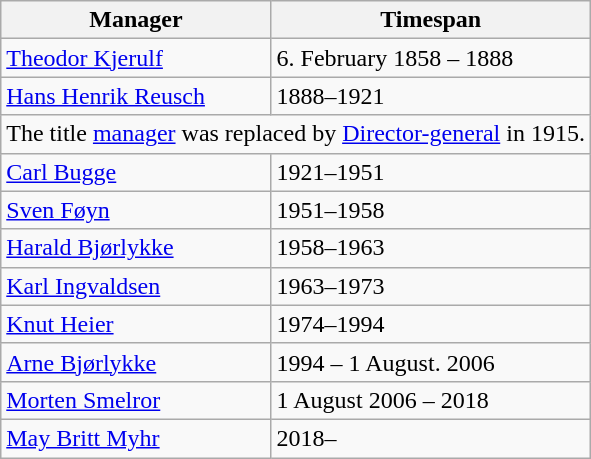<table class="wikitable">
<tr>
<th>Manager</th>
<th>Timespan</th>
</tr>
<tr>
<td><a href='#'>Theodor Kjerulf</a></td>
<td>6. February 1858 – 1888</td>
</tr>
<tr>
<td><a href='#'>Hans Henrik Reusch</a></td>
<td>1888–1921</td>
</tr>
<tr>
<td colspan=2>The title <a href='#'>manager</a> was replaced by <a href='#'>Director-general</a> in 1915.</td>
</tr>
<tr>
<td><a href='#'>Carl Bugge</a></td>
<td>1921–1951</td>
</tr>
<tr>
<td><a href='#'>Sven Føyn</a></td>
<td>1951–1958</td>
</tr>
<tr>
<td><a href='#'>Harald Bjørlykke</a></td>
<td>1958–1963</td>
</tr>
<tr>
<td><a href='#'>Karl Ingvaldsen</a></td>
<td>1963–1973</td>
</tr>
<tr>
<td><a href='#'>Knut Heier</a></td>
<td>1974–1994</td>
</tr>
<tr>
<td><a href='#'>Arne Bjørlykke</a></td>
<td>1994 – 1 August. 2006</td>
</tr>
<tr>
<td><a href='#'>Morten Smelror</a></td>
<td>1 August 2006 – 2018</td>
</tr>
<tr>
<td><a href='#'>May Britt Myhr</a></td>
<td>2018–</td>
</tr>
</table>
